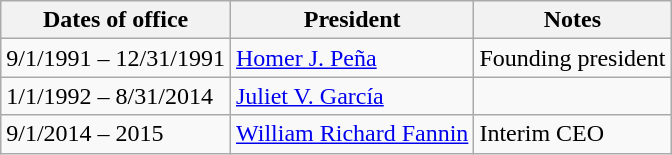<table class="wikitable">
<tr>
<th>Dates of office</th>
<th>President</th>
<th>Notes</th>
</tr>
<tr>
<td>9/1/1991 – 12/31/1991</td>
<td><a href='#'>Homer J. Peña</a></td>
<td>Founding president</td>
</tr>
<tr>
<td>1/1/1992 – 8/31/2014</td>
<td><a href='#'>Juliet V. García</a></td>
<td></td>
</tr>
<tr>
<td>9/1/2014 – 2015</td>
<td><a href='#'>William Richard Fannin</a></td>
<td>Interim CEO</td>
</tr>
</table>
